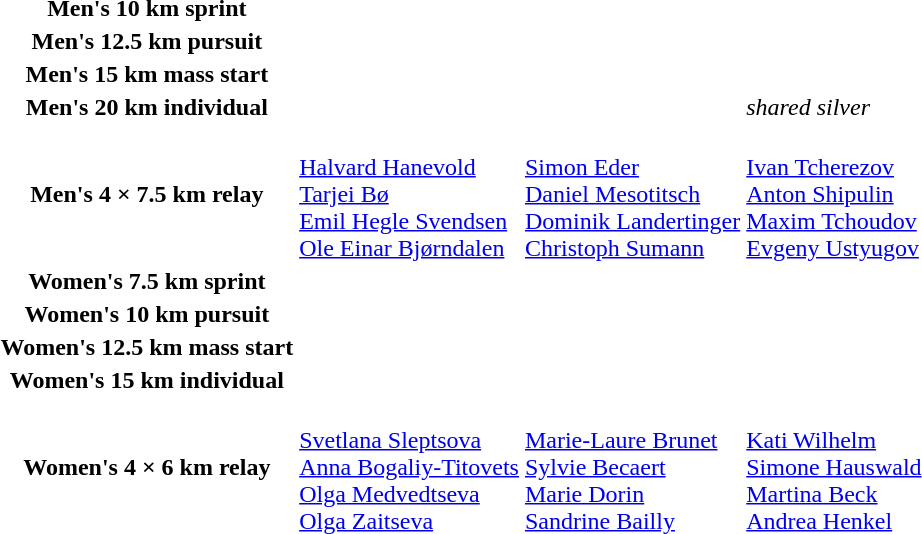<table>
<tr>
<th scope="row">Men's 10 km sprint<br></th>
<td></td>
<td></td>
<td></td>
</tr>
<tr>
<th scope="row">Men's 12.5 km pursuit<br></th>
<td></td>
<td></td>
<td></td>
</tr>
<tr>
<th scope="row">Men's 15 km mass start<br></th>
<td></td>
<td></td>
<td></td>
</tr>
<tr>
<th scope="row" rowspan=2>Men's 20 km individual<br></th>
<td rowspan=2></td>
<td></td>
<td rowspan=2><em>shared silver</em></td>
</tr>
<tr>
<td></td>
</tr>
<tr>
<th scope="row">Men's 4 × 7.5 km relay<br></th>
<td><br><a href='#'>Halvard Hanevold</a><br><a href='#'>Tarjei Bø</a><br><a href='#'>Emil Hegle Svendsen</a><br><a href='#'>Ole Einar Bjørndalen</a></td>
<td><br><a href='#'>Simon Eder</a><br><a href='#'>Daniel Mesotitsch</a><br><a href='#'>Dominik Landertinger</a><br><a href='#'>Christoph Sumann</a></td>
<td><br><a href='#'>Ivan Tcherezov</a><br><a href='#'>Anton Shipulin</a><br><a href='#'>Maxim Tchoudov</a><br><a href='#'>Evgeny Ustyugov</a></td>
</tr>
<tr>
<th scope="row">Women's 7.5 km sprint<br></th>
<td></td>
<td></td>
<td></td>
</tr>
<tr>
<th scope="row">Women's 10 km pursuit<br></th>
<td></td>
<td></td>
<td></td>
</tr>
<tr>
<th scope="row">Women's 12.5 km mass start<br></th>
<td></td>
<td></td>
<td></td>
</tr>
<tr>
<th scope="row">Women's 15 km individual<br></th>
<td></td>
<td></td>
<td></td>
</tr>
<tr>
<th scope="row">Women's 4 × 6 km relay<br></th>
<td><br><a href='#'>Svetlana Sleptsova</a><br><a href='#'>Anna Bogaliy-Titovets</a><br><a href='#'>Olga Medvedtseva</a><br><a href='#'>Olga Zaitseva</a></td>
<td><br><a href='#'>Marie-Laure Brunet</a><br><a href='#'>Sylvie Becaert</a><br><a href='#'>Marie Dorin</a><br><a href='#'>Sandrine Bailly</a></td>
<td><br><a href='#'>Kati Wilhelm</a><br><a href='#'>Simone Hauswald</a><br><a href='#'>Martina Beck</a><br><a href='#'>Andrea Henkel</a></td>
</tr>
</table>
